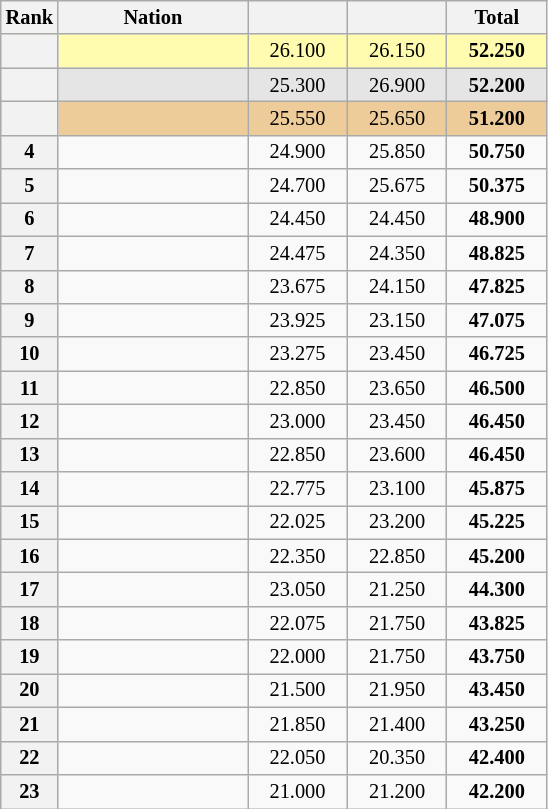<table class="wikitable sortable" style="text-align:center; font-size:85%">
<tr>
<th scope="col" style="width:20px;">Rank</th>
<th ! scope="col" style="width:120px;">Nation</th>
<th ! scope="col" style="width:60px;"></th>
<th ! scope="col" style="width:60px;"></th>
<th ! scope="col" style="width:60px;">Total</th>
</tr>
<tr style="background:#fffcaf;">
<th scope=row style="text-align:center"></th>
<td align=left></td>
<td>26.100</td>
<td>26.150</td>
<td><strong>52.250</strong></td>
</tr>
<tr style="background:#e5e5e5;">
<th scope=row style="text-align:center"></th>
<td align=left></td>
<td>25.300</td>
<td>26.900</td>
<td><strong>52.200</strong></td>
</tr>
<tr style="background:#eecc99;">
<th scope=row style="text-align:center"></th>
<td align=left></td>
<td>25.550</td>
<td>25.650</td>
<td><strong>51.200</strong></td>
</tr>
<tr>
<th scope=row style="text-align:center">4</th>
<td align=left></td>
<td>24.900</td>
<td>25.850</td>
<td><strong>50.750</strong></td>
</tr>
<tr>
<th scope=row style="text-align:center">5</th>
<td align=left></td>
<td>24.700</td>
<td>25.675</td>
<td><strong>50.375</strong></td>
</tr>
<tr>
<th scope=row style="text-align:center">6</th>
<td align=left></td>
<td>24.450</td>
<td>24.450</td>
<td><strong>48.900</strong></td>
</tr>
<tr>
<th scope=row style="text-align:center">7</th>
<td align=left></td>
<td>24.475</td>
<td>24.350</td>
<td><strong>48.825</strong></td>
</tr>
<tr>
<th scope=row style="text-align:center">8</th>
<td align=left></td>
<td>23.675</td>
<td>24.150</td>
<td><strong>47.825</strong></td>
</tr>
<tr>
<th scope=row style="text-align:center">9</th>
<td align=left></td>
<td>23.925</td>
<td>23.150</td>
<td><strong>47.075</strong></td>
</tr>
<tr>
<th scope=row style="text-align:center">10</th>
<td align=left></td>
<td>23.275</td>
<td>23.450</td>
<td><strong>46.725</strong></td>
</tr>
<tr>
<th scope=row style="text-align:center">11</th>
<td align=left></td>
<td>22.850</td>
<td>23.650</td>
<td><strong>46.500</strong></td>
</tr>
<tr>
<th scope=row style="text-align:center">12</th>
<td align=left></td>
<td>23.000</td>
<td>23.450</td>
<td><strong>46.450</strong></td>
</tr>
<tr>
<th scope=row style="text-align:center">13</th>
<td align=left></td>
<td>22.850</td>
<td>23.600</td>
<td><strong>46.450</strong></td>
</tr>
<tr>
<th scope=row style="text-align:center">14</th>
<td align=left></td>
<td>22.775</td>
<td>23.100</td>
<td><strong>45.875</strong></td>
</tr>
<tr>
<th scope=row style="text-align:center">15</th>
<td align=left></td>
<td>22.025</td>
<td>23.200</td>
<td><strong>45.225</strong></td>
</tr>
<tr>
<th scope=row style="text-align:center">16</th>
<td align=left></td>
<td>22.350</td>
<td>22.850</td>
<td><strong>45.200</strong></td>
</tr>
<tr>
<th scope=row style="text-align:center">17</th>
<td align=left></td>
<td>23.050</td>
<td>21.250</td>
<td><strong>44.300</strong></td>
</tr>
<tr>
<th scope=row style="text-align:center">18</th>
<td align=left></td>
<td>22.075</td>
<td>21.750</td>
<td><strong>43.825</strong></td>
</tr>
<tr>
<th scope=row style="text-align:center">19</th>
<td align=left></td>
<td>22.000</td>
<td>21.750</td>
<td><strong>43.750</strong></td>
</tr>
<tr>
<th scope=row style="text-align:center">20</th>
<td align=left></td>
<td>21.500</td>
<td>21.950</td>
<td><strong>43.450</strong></td>
</tr>
<tr>
<th scope=row style="text-align:center">21</th>
<td align=left></td>
<td>21.850</td>
<td>21.400</td>
<td><strong>43.250</strong></td>
</tr>
<tr>
<th scope=row style="text-align:center">22</th>
<td align=left></td>
<td>22.050</td>
<td>20.350</td>
<td><strong>42.400</strong></td>
</tr>
<tr>
<th scope=row style="text-align:center">23</th>
<td align=left></td>
<td>21.000</td>
<td>21.200</td>
<td><strong>42.200</strong></td>
</tr>
</table>
